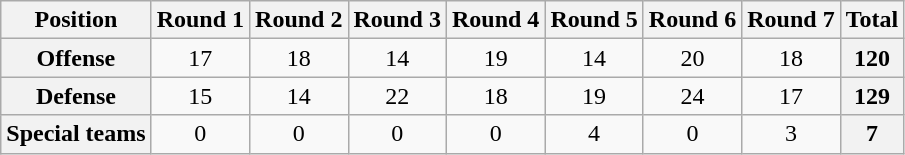<table class="wikitable sortable" style="text-align:center">
<tr>
<th>Position</th>
<th>Round 1</th>
<th>Round 2</th>
<th>Round 3</th>
<th>Round 4</th>
<th>Round 5</th>
<th>Round 6</th>
<th>Round 7</th>
<th>Total</th>
</tr>
<tr>
<th>Offense</th>
<td>17</td>
<td>18</td>
<td>14</td>
<td>19</td>
<td>14</td>
<td>20</td>
<td>18</td>
<td style="background:#f2f2f2; text-align:center;"><strong>120</strong></td>
</tr>
<tr>
<th>Defense</th>
<td>15</td>
<td>14</td>
<td>22</td>
<td>18</td>
<td>19</td>
<td>24</td>
<td>17</td>
<td style="background:#f2f2f2; text-align:center;"><strong>129</strong></td>
</tr>
<tr>
<th>Special teams</th>
<td>0</td>
<td>0</td>
<td>0</td>
<td>0</td>
<td>4</td>
<td>0</td>
<td>3</td>
<td style="background:#f2f2f2; text-align:center;"><strong>7</strong></td>
</tr>
</table>
